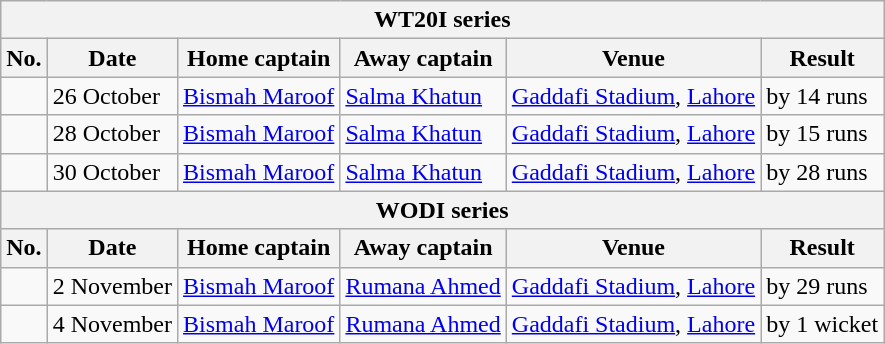<table class="wikitable">
<tr>
<th colspan="9">WT20I series</th>
</tr>
<tr>
<th>No.</th>
<th>Date</th>
<th>Home captain</th>
<th>Away captain</th>
<th>Venue</th>
<th>Result</th>
</tr>
<tr>
<td></td>
<td>26 October</td>
<td><a href='#'>Bismah Maroof</a></td>
<td><a href='#'>Salma Khatun</a></td>
<td><a href='#'>Gaddafi Stadium</a>, <a href='#'>Lahore</a></td>
<td> by 14 runs</td>
</tr>
<tr>
<td></td>
<td>28 October</td>
<td><a href='#'>Bismah Maroof</a></td>
<td><a href='#'>Salma Khatun</a></td>
<td><a href='#'>Gaddafi Stadium</a>, <a href='#'>Lahore</a></td>
<td> by 15 runs</td>
</tr>
<tr>
<td></td>
<td>30 October</td>
<td><a href='#'>Bismah Maroof</a></td>
<td><a href='#'>Salma Khatun</a></td>
<td><a href='#'>Gaddafi Stadium</a>, <a href='#'>Lahore</a></td>
<td> by 28 runs</td>
</tr>
<tr>
<th colspan="9">WODI series</th>
</tr>
<tr>
<th>No.</th>
<th>Date</th>
<th>Home captain</th>
<th>Away captain</th>
<th>Venue</th>
<th>Result</th>
</tr>
<tr>
<td></td>
<td>2 November</td>
<td><a href='#'>Bismah Maroof</a></td>
<td><a href='#'>Rumana Ahmed</a></td>
<td><a href='#'>Gaddafi Stadium</a>, <a href='#'>Lahore</a></td>
<td> by 29 runs</td>
</tr>
<tr>
<td></td>
<td>4 November</td>
<td><a href='#'>Bismah Maroof</a></td>
<td><a href='#'>Rumana Ahmed</a></td>
<td><a href='#'>Gaddafi Stadium</a>, <a href='#'>Lahore</a></td>
<td> by 1 wicket</td>
</tr>
</table>
